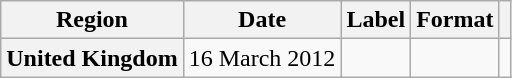<table class="wikitable plainrowheaders" style="text-align-center;">
<tr>
<th>Region</th>
<th>Date</th>
<th>Label</th>
<th>Format</th>
<th></th>
</tr>
<tr>
<th scope="row">United Kingdom</th>
<td>16 March 2012</td>
<td></td>
<td></td>
<td></td>
</tr>
</table>
